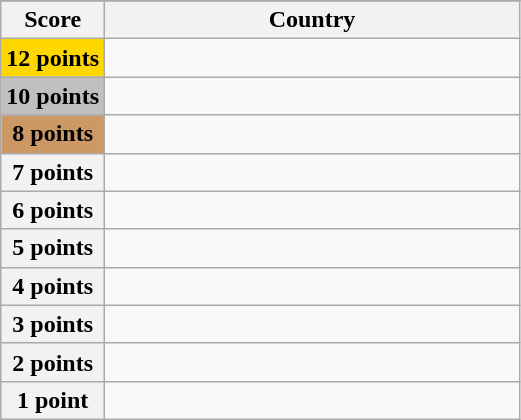<table class="wikitable">
<tr>
</tr>
<tr>
<th scope="col" width="20%">Score</th>
<th scope="col">Country</th>
</tr>
<tr>
<th scope="row" style="background:gold">12 points</th>
<td></td>
</tr>
<tr>
<th scope="row" style="background:silver">10 points</th>
<td></td>
</tr>
<tr>
<th scope="row" style="background:#CC9966">8 points</th>
<td></td>
</tr>
<tr>
<th scope="row">7 points</th>
<td></td>
</tr>
<tr>
<th scope="row">6 points</th>
<td></td>
</tr>
<tr>
<th scope="row">5 points</th>
<td></td>
</tr>
<tr>
<th scope="row">4 points</th>
<td></td>
</tr>
<tr>
<th scope="row">3 points</th>
<td></td>
</tr>
<tr>
<th scope="row">2 points</th>
<td></td>
</tr>
<tr>
<th scope="row">1 point</th>
<td></td>
</tr>
</table>
